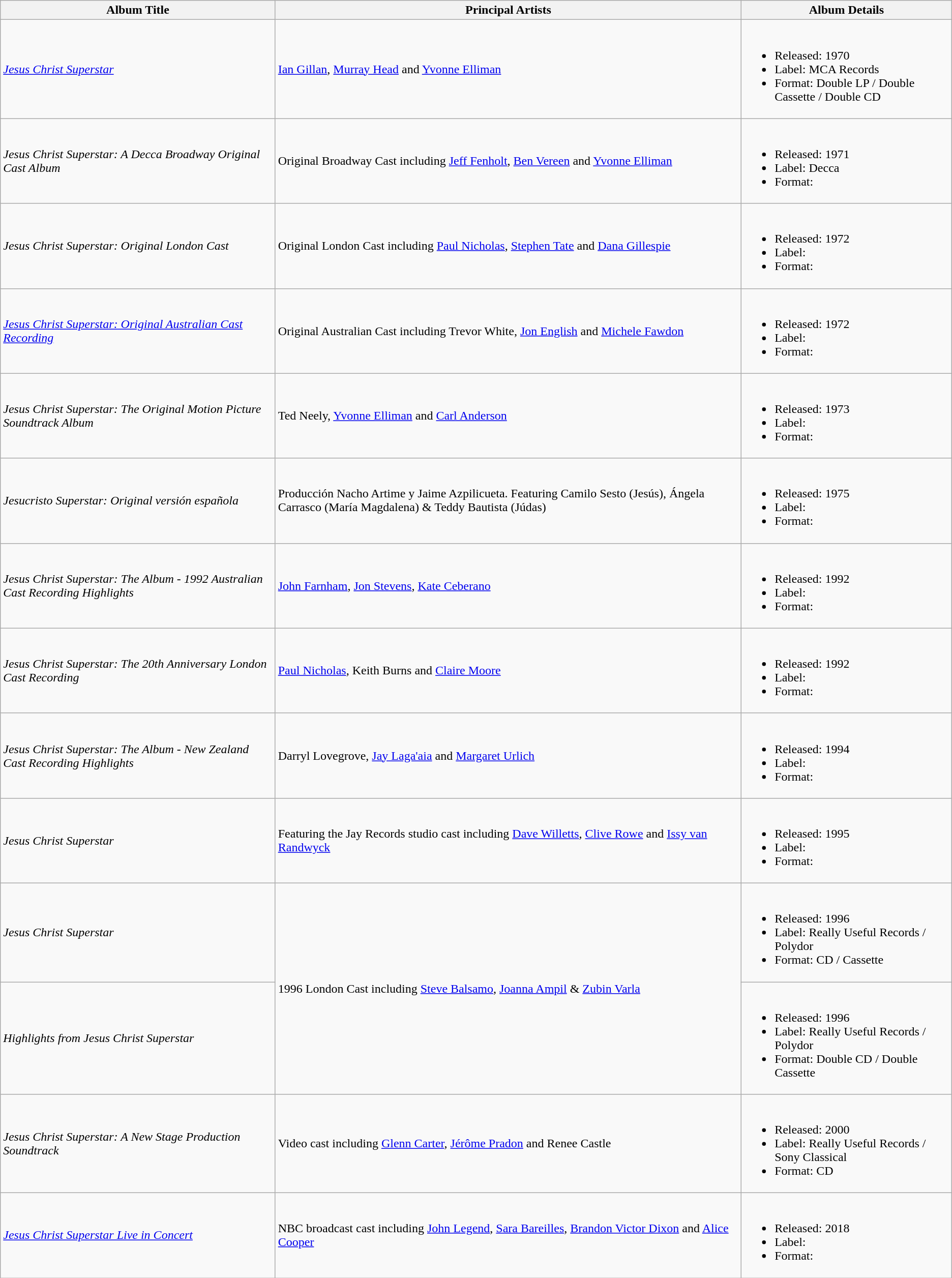<table class="wikitable">
<tr>
<th>Album Title</th>
<th>Principal Artists</th>
<th>Album Details</th>
</tr>
<tr>
<td><em><a href='#'>Jesus Christ Superstar</a></em></td>
<td><a href='#'>Ian Gillan</a>, <a href='#'>Murray Head</a> and <a href='#'>Yvonne Elliman</a></td>
<td><br><ul><li>Released: 1970</li><li>Label: MCA Records</li><li>Format: Double LP / Double Cassette / Double CD</li></ul></td>
</tr>
<tr>
<td><em>Jesus Christ Superstar: A Decca Broadway Original Cast Album</em></td>
<td>Original Broadway Cast including <a href='#'>Jeff Fenholt</a>, <a href='#'>Ben Vereen</a> and <a href='#'>Yvonne Elliman</a></td>
<td><br><ul><li>Released: 1971</li><li>Label: Decca</li><li>Format:</li></ul></td>
</tr>
<tr>
<td><em>Jesus Christ Superstar: Original London Cast</em></td>
<td>Original London Cast including <a href='#'>Paul Nicholas</a>, <a href='#'>Stephen Tate</a> and <a href='#'>Dana Gillespie</a></td>
<td><br><ul><li>Released: 1972</li><li>Label:</li><li>Format:</li></ul></td>
</tr>
<tr>
<td><em><a href='#'>Jesus Christ Superstar: Original Australian Cast Recording</a></em></td>
<td>Original Australian Cast including Trevor White, <a href='#'>Jon English</a> and <a href='#'>Michele Fawdon</a></td>
<td><br><ul><li>Released: 1972</li><li>Label:</li><li>Format:</li></ul></td>
</tr>
<tr>
<td><em>Jesus Christ Superstar: The Original Motion Picture Soundtrack Album</em></td>
<td>Ted Neely, <a href='#'>Yvonne Elliman</a> and <a href='#'>Carl Anderson</a></td>
<td><br><ul><li>Released: 1973</li><li>Label:</li><li>Format:</li></ul></td>
</tr>
<tr>
<td><em>Jesucristo Superstar: Original versión española</em></td>
<td>Producción Nacho Artime y Jaime Azpilicueta. Featuring Camilo Sesto (Jesús), Ángela Carrasco (María Magdalena) & Teddy Bautista (Júdas)</td>
<td><br><ul><li>Released: 1975</li><li>Label:</li><li>Format:</li></ul></td>
</tr>
<tr>
<td><em>Jesus Christ Superstar: The Album - 1992 Australian Cast Recording Highlights</em></td>
<td><a href='#'>John Farnham</a>, <a href='#'>Jon Stevens</a>, <a href='#'>Kate Ceberano</a></td>
<td><br><ul><li>Released: 1992</li><li>Label:</li><li>Format:</li></ul></td>
</tr>
<tr>
<td><em>Jesus Christ Superstar: The 20th Anniversary London Cast Recording</em></td>
<td><a href='#'>Paul Nicholas</a>, Keith Burns and <a href='#'>Claire Moore</a></td>
<td><br><ul><li>Released: 1992</li><li>Label:</li><li>Format:</li></ul></td>
</tr>
<tr>
<td><em>Jesus Christ Superstar: The Album - New Zealand Cast Recording Highlights</em></td>
<td>Darryl Lovegrove, <a href='#'>Jay Laga'aia</a> and <a href='#'>Margaret Urlich</a></td>
<td><br><ul><li>Released: 1994</li><li>Label:</li><li>Format:</li></ul></td>
</tr>
<tr>
<td><em>Jesus Christ Superstar</em></td>
<td>Featuring the Jay Records studio cast including <a href='#'>Dave Willetts</a>, <a href='#'>Clive Rowe</a> and <a href='#'>Issy van Randwyck</a></td>
<td><br><ul><li>Released: 1995</li><li>Label:</li><li>Format:</li></ul></td>
</tr>
<tr>
<td><em>Jesus Christ Superstar</em></td>
<td rowspan="2">1996 London Cast including <a href='#'>Steve Balsamo</a>, <a href='#'>Joanna Ampil</a> & <a href='#'>Zubin Varla</a></td>
<td><br><ul><li>Released: 1996</li><li>Label: Really Useful Records / Polydor</li><li>Format: CD / Cassette</li></ul></td>
</tr>
<tr>
<td><em>Highlights from Jesus Christ Superstar</em></td>
<td><br><ul><li>Released: 1996</li><li>Label: Really Useful Records / Polydor</li><li>Format: Double CD / Double Cassette</li></ul></td>
</tr>
<tr>
<td><em>Jesus Christ Superstar: A New Stage Production Soundtrack</em></td>
<td>Video cast including <a href='#'>Glenn Carter</a>, <a href='#'>Jérôme Pradon</a> and Renee Castle</td>
<td><br><ul><li>Released: 2000</li><li>Label: Really Useful Records / Sony Classical</li><li>Format: CD</li></ul></td>
</tr>
<tr>
<td><em><a href='#'>Jesus Christ Superstar Live in Concert</a></em></td>
<td>NBC broadcast cast including <a href='#'>John Legend</a>, <a href='#'>Sara Bareilles</a>, <a href='#'>Brandon Victor Dixon</a> and <a href='#'>Alice Cooper</a></td>
<td><br><ul><li>Released: 2018</li><li>Label:</li><li>Format:</li></ul></td>
</tr>
</table>
